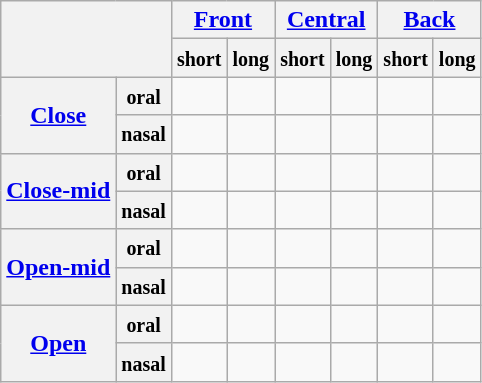<table class="wikitable" style="text-align:center">
<tr>
<th rowspan="2" colspan="2"></th>
<th colspan="2"><a href='#'>Front</a></th>
<th colspan="2"><a href='#'>Central</a></th>
<th colspan="2"><a href='#'>Back</a></th>
</tr>
<tr>
<th><small>short</small></th>
<th><small>long</small></th>
<th><small>short</small></th>
<th><small>long</small></th>
<th><small>short</small></th>
<th><small>long</small></th>
</tr>
<tr>
<th rowspan=2><a href='#'>Close</a></th>
<th><small>oral</small></th>
<td></td>
<td></td>
<td></td>
<td></td>
<td></td>
<td></td>
</tr>
<tr>
<th><small>nasal</small></th>
<td></td>
<td></td>
<td></td>
<td></td>
<td></td>
<td></td>
</tr>
<tr>
<th rowspan="2"><a href='#'>Close-mid</a></th>
<th><small>oral</small></th>
<td></td>
<td></td>
<td></td>
<td></td>
<td></td>
<td></td>
</tr>
<tr>
<th><small>nasal</small></th>
<td></td>
<td></td>
<td></td>
<td></td>
<td></td>
<td></td>
</tr>
<tr>
<th rowspan=2><a href='#'>Open-mid</a></th>
<th><small>oral</small></th>
<td></td>
<td></td>
<td></td>
<td></td>
<td></td>
<td></td>
</tr>
<tr>
<th><small>nasal</small></th>
<td></td>
<td></td>
<td></td>
<td></td>
<td></td>
<td></td>
</tr>
<tr>
<th rowspan=2><a href='#'>Open</a></th>
<th><small>oral</small></th>
<td></td>
<td></td>
<td></td>
<td></td>
<td></td>
<td></td>
</tr>
<tr>
<th><small>nasal</small></th>
<td></td>
<td></td>
<td></td>
<td></td>
<td></td>
<td></td>
</tr>
</table>
